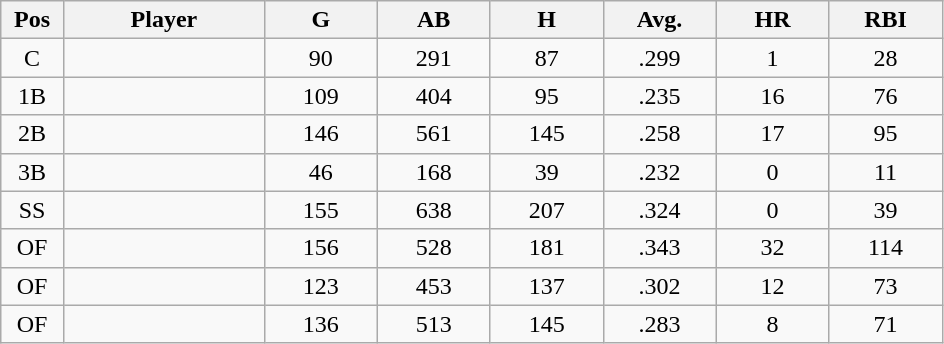<table class="wikitable sortable">
<tr>
<th bgcolor="#DDDDFF" width="5%">Pos</th>
<th bgcolor="#DDDDFF" width="16%">Player</th>
<th bgcolor="#DDDDFF" width="9%">G</th>
<th bgcolor="#DDDDFF" width="9%">AB</th>
<th bgcolor="#DDDDFF" width="9%">H</th>
<th bgcolor="#DDDDFF" width="9%">Avg.</th>
<th bgcolor="#DDDDFF" width="9%">HR</th>
<th bgcolor="#DDDDFF" width="9%">RBI</th>
</tr>
<tr align="center">
<td>C</td>
<td></td>
<td>90</td>
<td>291</td>
<td>87</td>
<td>.299</td>
<td>1</td>
<td>28</td>
</tr>
<tr align="center">
<td>1B</td>
<td></td>
<td>109</td>
<td>404</td>
<td>95</td>
<td>.235</td>
<td>16</td>
<td>76</td>
</tr>
<tr align="center">
<td>2B</td>
<td></td>
<td>146</td>
<td>561</td>
<td>145</td>
<td>.258</td>
<td>17</td>
<td>95</td>
</tr>
<tr align="center">
<td>3B</td>
<td></td>
<td>46</td>
<td>168</td>
<td>39</td>
<td>.232</td>
<td>0</td>
<td>11</td>
</tr>
<tr align="center">
<td>SS</td>
<td></td>
<td>155</td>
<td>638</td>
<td>207</td>
<td>.324</td>
<td>0</td>
<td>39</td>
</tr>
<tr align="center">
<td>OF</td>
<td></td>
<td>156</td>
<td>528</td>
<td>181</td>
<td>.343</td>
<td>32</td>
<td>114</td>
</tr>
<tr align="center">
<td>OF</td>
<td></td>
<td>123</td>
<td>453</td>
<td>137</td>
<td>.302</td>
<td>12</td>
<td>73</td>
</tr>
<tr align="center">
<td>OF</td>
<td></td>
<td>136</td>
<td>513</td>
<td>145</td>
<td>.283</td>
<td>8</td>
<td>71</td>
</tr>
</table>
